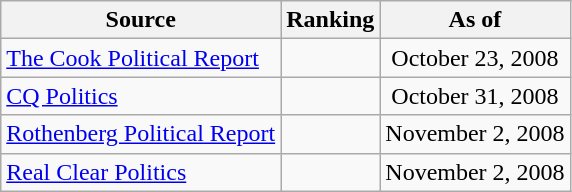<table class="wikitable" style="text-align:center">
<tr>
<th>Source</th>
<th>Ranking</th>
<th>As of</th>
</tr>
<tr>
<td align=left><a href='#'>The Cook Political Report</a></td>
<td></td>
<td>October 23, 2008</td>
</tr>
<tr>
<td align=left><a href='#'>CQ Politics</a></td>
<td></td>
<td>October 31, 2008</td>
</tr>
<tr>
<td align=left><a href='#'>Rothenberg Political Report</a></td>
<td></td>
<td>November 2, 2008</td>
</tr>
<tr>
<td align=left><a href='#'>Real Clear Politics</a></td>
<td></td>
<td>November 2, 2008</td>
</tr>
</table>
